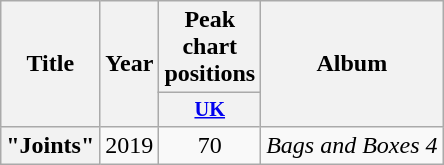<table class="wikitable plainrowheaders" style="text-align:center;">
<tr>
<th scope="col" rowspan="2">Title</th>
<th scope="col" rowspan="2">Year</th>
<th scope="col" colspan="1">Peak chart positions</th>
<th scope="col" rowspan="2">Album</th>
</tr>
<tr>
<th scope="col" style="width:3em;font-size:85%;"><a href='#'>UK</a><br></th>
</tr>
<tr>
<th scope="row">"Joints"<br></th>
<td>2019</td>
<td>70</td>
<td><em>Bags and Boxes 4</em></td>
</tr>
</table>
